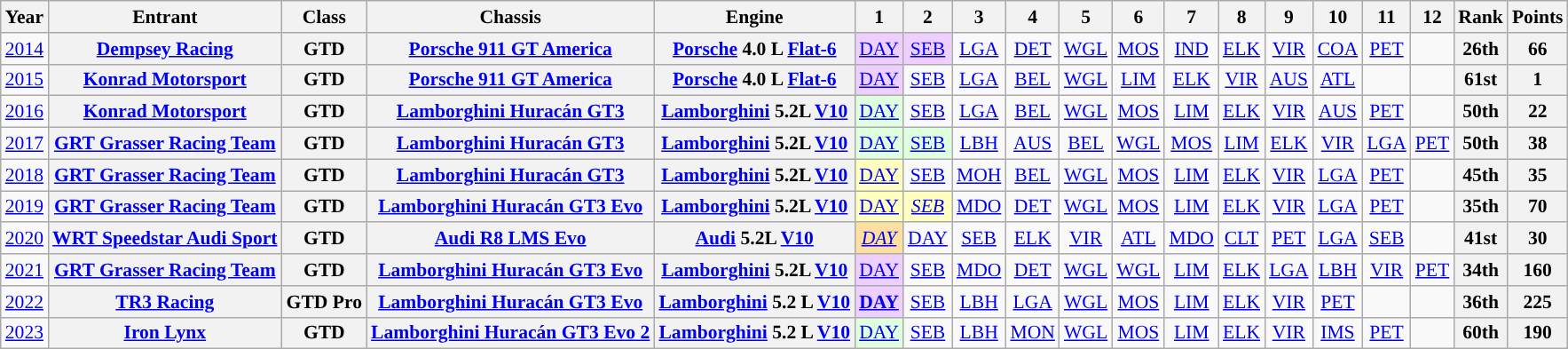<table class="wikitable" style="text-align:center; font-size:90%">
<tr>
<th>Year</th>
<th>Entrant</th>
<th>Class</th>
<th>Chassis</th>
<th>Engine</th>
<th>1</th>
<th>2</th>
<th>3</th>
<th>4</th>
<th>5</th>
<th>6</th>
<th>7</th>
<th>8</th>
<th>9</th>
<th>10</th>
<th>11</th>
<th>12</th>
<th>Rank</th>
<th>Points</th>
</tr>
<tr>
<td><a href='#'>2014</a></td>
<th><a href='#'>Dempsey Racing</a></th>
<th>GTD</th>
<th><a href='#'>Porsche 911 GT America</a></th>
<th><a href='#'>Porsche</a> 4.0 L <a href='#'>Flat-6</a></th>
<td style="background:#EFCFFF;"><a href='#'>DAY</a><br></td>
<td style="background:#EFCFFF;"><a href='#'>SEB</a><br></td>
<td style="background:#;"><a href='#'>LGA</a> <br></td>
<td style="background:#;"><a href='#'>DET</a> <br></td>
<td style="background:#;"><a href='#'>WGL</a> <br></td>
<td style="background:#;"><a href='#'>MOS</a> <br></td>
<td style="background:#;"><a href='#'>IND</a> <br></td>
<td style="background:#;"><a href='#'>ELK</a><br></td>
<td style="background:#;"><a href='#'>VIR</a> <br></td>
<td style="background:#;"><a href='#'>COA</a><br></td>
<td style="background:#;"><a href='#'>PET</a><br></td>
<td></td>
<th>26th</th>
<th>66</th>
</tr>
<tr>
<td><a href='#'>2015</a></td>
<th><a href='#'>Konrad Motorsport</a></th>
<th>GTD</th>
<th><a href='#'>Porsche 911 GT America</a></th>
<th><a href='#'>Porsche</a> 4.0 L <a href='#'>Flat-6</a></th>
<td style="background:#EFCFFF;"><a href='#'>DAY</a><br></td>
<td style="background:#;"><a href='#'>SEB</a><br></td>
<td style="background:#;”"><a href='#'>LGA</a><br></td>
<td style="background:#;"><a href='#'>BEL</a><br></td>
<td style="background:#;"><a href='#'>WGL</a><br></td>
<td style="background:#;"><a href='#'>LIM</a><br></td>
<td style="background:#;"><a href='#'>ELK</a><br></td>
<td style="background:#;"><a href='#'>VIR</a><br></td>
<td style="background:#;"><a href='#'>AUS</a><br></td>
<td style="background:#;"><a href='#'>ATL</a><br></td>
<td></td>
<td></td>
<th>61st</th>
<th>1</th>
</tr>
<tr>
<td><a href='#'>2016</a></td>
<th><a href='#'>Konrad Motorsport</a></th>
<th>GTD</th>
<th><a href='#'>Lamborghini Huracán GT3</a></th>
<th><a href='#'>Lamborghini</a> 5.2L <a href='#'>V10</a></th>
<td style="background:#DFFFDF;"><a href='#'>DAY</a><br></td>
<td style="background:#;"><a href='#'>SEB</a><br></td>
<td style="background:#;"><a href='#'>LGA</a><br></td>
<td style="background:#;"><a href='#'>BEL</a><br></td>
<td style="background:#;"><a href='#'>WGL</a><br></td>
<td style="background:#;"><a href='#'>MOS</a><br></td>
<td style="background:#;"><a href='#'>LIM</a><br></td>
<td style="background:#;"><a href='#'>ELK</a><br></td>
<td style="background:#;"><a href='#'>VIR</a><br></td>
<td style="background:#;"><a href='#'>AUS</a><br></td>
<td style="background:#;"><a href='#'>PET</a><br></td>
<td></td>
<th>50th</th>
<th>22</th>
</tr>
<tr>
<td><a href='#'>2017</a></td>
<th><a href='#'>GRT Grasser Racing Team</a></th>
<th>GTD</th>
<th><a href='#'>Lamborghini Huracán GT3</a></th>
<th><a href='#'>Lamborghini</a> 5.2L <a href='#'>V10</a></th>
<td style="background:#DFFFDF;"><a href='#'>DAY</a><br></td>
<td style="background:#DFFFDF;"><a href='#'>SEB</a><br></td>
<td style="background:#;"><a href='#'>LBH</a><br></td>
<td style="background:#;"><a href='#'>AUS</a><br></td>
<td style="background:#;"><a href='#'>BEL</a><br></td>
<td style="background:#;"><a href='#'>WGL</a><br></td>
<td style="background:#;"><a href='#'>MOS</a><br></td>
<td style="background:#;"><a href='#'>LIM</a><br></td>
<td style="background:#;"><a href='#'>ELK</a><br></td>
<td style="background:#;"><a href='#'>VIR</a><br></td>
<td style="background:#;"><a href='#'>LGA</a><br></td>
<td style="background:#;"><a href='#'>PET</a><br></td>
<th>50th</th>
<th>38</th>
</tr>
<tr>
<td><a href='#'>2018</a></td>
<th><a href='#'>GRT Grasser Racing Team</a></th>
<th>GTD</th>
<th><a href='#'>Lamborghini Huracán GT3</a></th>
<th><a href='#'>Lamborghini</a> 5.2L <a href='#'>V10</a></th>
<td style="background:#FFFFBF;"><a href='#'>DAY</a><br></td>
<td style="background:#;"><a href='#'>SEB</a><br></td>
<td style="background:#;"><a href='#'>MOH</a><br></td>
<td style="background:#;"><a href='#'>BEL</a><br></td>
<td style="background:#;"><a href='#'>WGL</a><br></td>
<td style="background:#;"><a href='#'>MOS</a><br></td>
<td style="background:#;"><a href='#'>LIM</a><br></td>
<td style="background:#;"><a href='#'>ELK</a><br></td>
<td style="background:#;"><a href='#'>VIR</a><br></td>
<td style="background:#;"><a href='#'>LGA</a><br></td>
<td style="background:#;"><a href='#'>PET</a><br></td>
<td></td>
<th>45th</th>
<th>35</th>
</tr>
<tr>
<td><a href='#'>2019</a></td>
<th><a href='#'>GRT Grasser Racing Team</a></th>
<th>GTD</th>
<th><a href='#'>Lamborghini Huracán GT3 Evo</a></th>
<th><a href='#'>Lamborghini</a> 5.2L <a href='#'>V10</a></th>
<td style="background:#FFFFBF;"><a href='#'>DAY</a><br></td>
<td style="background:#FFFFBF;"><em><a href='#'>SEB</a></em><br></td>
<td style="background:#;"><a href='#'>MDO</a><br></td>
<td style="background:#;"><a href='#'>DET</a><br></td>
<td style="background:#;"><a href='#'>WGL</a><br></td>
<td style="background:#;"><a href='#'>MOS</a><br></td>
<td style="background:#;"><a href='#'>LIM</a><br></td>
<td style="background:#;"><a href='#'>ELK</a><br></td>
<td style="background:#;"><a href='#'>VIR</a><br></td>
<td style="background:#;"><a href='#'>LGA</a><br></td>
<td style="background:#;"><a href='#'>PET</a><br></td>
<td></td>
<th>35th</th>
<th>70</th>
</tr>
<tr>
<td><a href='#'>2020</a></td>
<th><a href='#'>WRT Speedstar Audi Sport</a></th>
<th>GTD</th>
<th><a href='#'>Audi R8 LMS Evo</a></th>
<th><a href='#'>Audi</a> 5.2L <a href='#'>V10</a></th>
<td style="background:#FFDF9F;"><em><a href='#'>DAY</a></em><br></td>
<td style="background:#;"><a href='#'>DAY</a><br></td>
<td style="background:#;"><a href='#'>SEB</a><br></td>
<td style="background:#;"><a href='#'>ELK</a><br></td>
<td style="background:#;"><a href='#'>VIR</a><br></td>
<td style="background:#;"><a href='#'>ATL</a><br></td>
<td style="background:#;"><a href='#'>MDO</a><br></td>
<td style="background:#;"><a href='#'>CLT</a><br></td>
<td style="background:#;"><a href='#'>PET</a><br></td>
<td style="background:#;"><a href='#'>LGA</a><br></td>
<td style="background:#;"><a href='#'>SEB</a><br></td>
<td></td>
<th>41st</th>
<th>30</th>
</tr>
<tr>
<td><a href='#'>2021</a></td>
<th><a href='#'>GRT Grasser Racing Team</a></th>
<th>GTD</th>
<th><a href='#'>Lamborghini Huracán GT3 Evo</a></th>
<th><a href='#'>Lamborghini</a> 5.2L <a href='#'>V10</a></th>
<td style="background:#EFCFFF;"><a href='#'>DAY</a><br></td>
<td style="background:#;"><a href='#'>SEB</a><br></td>
<td style="background:#;"><a href='#'>MDO</a><br></td>
<td style="background:#;"><a href='#'>DET</a><br></td>
<td style="background:#;"><a href='#'>WGL</a><br></td>
<td style="background:#;"><a href='#'>WGL</a><br></td>
<td style="background:#;"><a href='#'>LIM</a><br></td>
<td style="background:#;"><a href='#'>ELK</a><br></td>
<td style="background:#;"><a href='#'>LGA</a><br></td>
<td style="background:#;"><a href='#'>LBH</a><br></td>
<td style="background:#;"><a href='#'>VIR</a><br></td>
<td style="background:#;"><a href='#'>PET</a><br></td>
<th>34th</th>
<th>160</th>
</tr>
<tr>
<td><a href='#'>2022</a></td>
<th><a href='#'>TR3 Racing</a></th>
<th>GTD Pro</th>
<th><a href='#'>Lamborghini Huracán GT3 Evo</a></th>
<th><a href='#'>Lamborghini</a> 5.2 L <a href='#'>V10</a></th>
<td style="background:#EFCFFF;"><strong><a href='#'>DAY</a></strong><br></td>
<td style="background:#;"><a href='#'>SEB</a><br></td>
<td style="background:#;"><a href='#'>LBH</a><br></td>
<td style="background:#;"><a href='#'>LGA</a><br></td>
<td style="background:#;"><a href='#'>WGL</a><br></td>
<td style="background:#;"><a href='#'>MOS</a><br></td>
<td style="background:#;"><a href='#'>LIM</a><br></td>
<td style="background:#;”"><a href='#'>ELK</a><br></td>
<td style="background:#;”"><a href='#'>VIR</a><br></td>
<td style="background:#;"><a href='#'>PET</a> <br></td>
<td></td>
<td></td>
<th>36th</th>
<th>225</th>
</tr>
<tr>
<td><a href='#'>2023</a></td>
<th><a href='#'>Iron Lynx</a></th>
<th>GTD</th>
<th><a href='#'>Lamborghini Huracán GT3 Evo 2</a></th>
<th><a href='#'>Lamborghini</a> 5.2 L <a href='#'>V10</a></th>
<td style="background:#DFFFDF;"><a href='#'>DAY</a><br></td>
<td style="background:#;”"><a href='#'>SEB</a><br></td>
<td style="background:#;”"><a href='#'>LBH</a><br></td>
<td style="background:#;”"><a href='#'>MON</a><br></td>
<td style="background:#;”"><a href='#'>WGL</a><br></td>
<td style="background:#;”"><a href='#'>MOS</a><br></td>
<td style="background:#;”"><a href='#'>LIM</a><br></td>
<td style="background:#;”"><a href='#'>ELK</a><br></td>
<td style="background:#;”"><a href='#'>VIR</a><br></td>
<td style="background:#;”"><a href='#'>IMS</a><br></td>
<td style="background:#;”"><a href='#'>PET</a><br></td>
<td></td>
<th>60th</th>
<th>190</th>
</tr>
</table>
